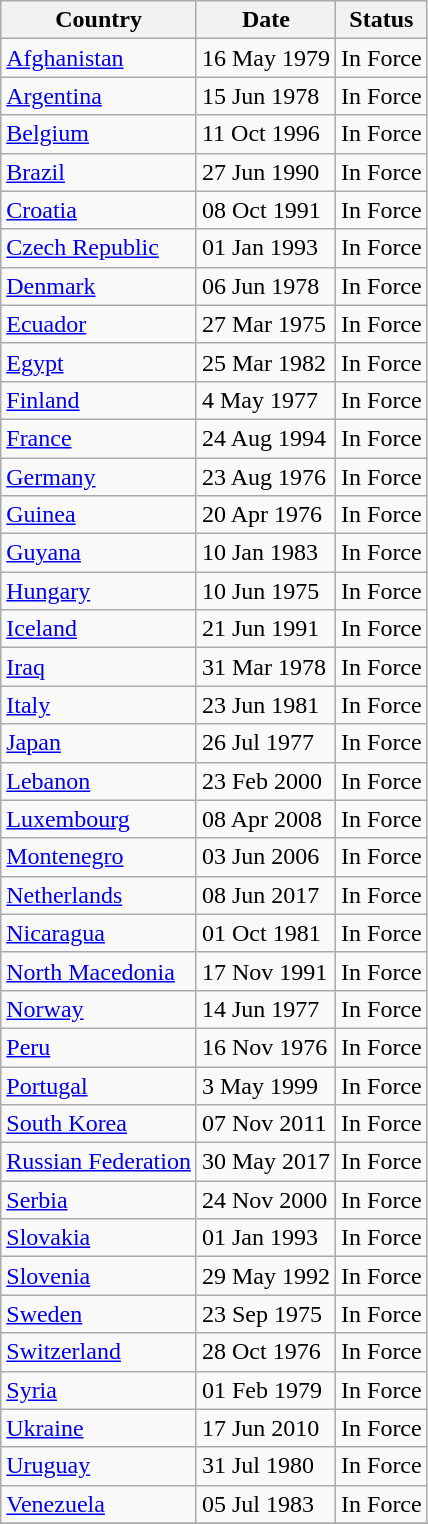<table class="wikitable">
<tr>
<th>Country</th>
<th>Date</th>
<th>Status</th>
</tr>
<tr>
<td><a href='#'>Afghanistan</a></td>
<td>16 May 1979</td>
<td>In Force</td>
</tr>
<tr>
<td><a href='#'>Argentina</a></td>
<td>15 Jun 1978</td>
<td>In Force</td>
</tr>
<tr>
<td><a href='#'>Belgium</a></td>
<td>11 Oct 1996</td>
<td>In Force</td>
</tr>
<tr>
<td><a href='#'>Brazil</a></td>
<td>27 Jun 1990</td>
<td>In Force</td>
</tr>
<tr>
<td><a href='#'>Croatia</a></td>
<td>08 Oct 1991</td>
<td>In Force</td>
</tr>
<tr>
<td><a href='#'>Czech Republic</a></td>
<td>01 Jan 1993</td>
<td>In Force</td>
</tr>
<tr>
<td><a href='#'>Denmark</a></td>
<td>06 Jun 1978</td>
<td>In Force</td>
</tr>
<tr>
<td><a href='#'>Ecuador</a></td>
<td>27 Mar 1975</td>
<td>In Force</td>
</tr>
<tr>
<td><a href='#'>Egypt</a></td>
<td>25 Mar 1982</td>
<td>In Force</td>
</tr>
<tr>
<td><a href='#'>Finland</a></td>
<td>4 May 1977</td>
<td>In Force</td>
</tr>
<tr>
<td><a href='#'>France</a></td>
<td>24 Aug 1994</td>
<td>In Force</td>
</tr>
<tr>
<td><a href='#'>Germany</a></td>
<td>23 Aug 1976</td>
<td>In Force</td>
</tr>
<tr>
<td><a href='#'>Guinea</a></td>
<td>20 Apr 1976</td>
<td>In Force</td>
</tr>
<tr>
<td><a href='#'>Guyana</a></td>
<td>10 Jan 1983</td>
<td>In Force</td>
</tr>
<tr>
<td><a href='#'>Hungary</a></td>
<td>10 Jun 1975</td>
<td>In Force</td>
</tr>
<tr>
<td><a href='#'>Iceland</a></td>
<td>21 Jun 1991</td>
<td>In Force</td>
</tr>
<tr>
<td><a href='#'>Iraq</a></td>
<td>31 Mar 1978</td>
<td>In Force</td>
</tr>
<tr>
<td><a href='#'>Italy</a></td>
<td>23 Jun 1981</td>
<td>In Force</td>
</tr>
<tr>
<td><a href='#'>Japan</a></td>
<td>26 Jul 1977</td>
<td>In Force</td>
</tr>
<tr>
<td><a href='#'>Lebanon</a></td>
<td>23 Feb 2000</td>
<td>In Force</td>
</tr>
<tr>
<td><a href='#'>Luxembourg</a></td>
<td>08 Apr 2008</td>
<td>In Force</td>
</tr>
<tr>
<td><a href='#'>Montenegro</a></td>
<td>03 Jun 2006</td>
<td>In Force</td>
</tr>
<tr>
<td><a href='#'>Netherlands</a></td>
<td>08 Jun 2017</td>
<td>In Force</td>
</tr>
<tr>
<td><a href='#'>Nicaragua</a></td>
<td>01 Oct 1981</td>
<td>In Force</td>
</tr>
<tr>
<td><a href='#'>North Macedonia</a></td>
<td>17 Nov 1991</td>
<td>In Force</td>
</tr>
<tr>
<td><a href='#'>Norway</a></td>
<td>14 Jun 1977</td>
<td>In Force</td>
</tr>
<tr>
<td><a href='#'>Peru</a></td>
<td>16 Nov 1976</td>
<td>In Force</td>
</tr>
<tr>
<td><a href='#'>Portugal</a></td>
<td>3 May 1999</td>
<td>In Force</td>
</tr>
<tr>
<td><a href='#'>South Korea</a></td>
<td>07 Nov 2011</td>
<td>In Force</td>
</tr>
<tr>
<td><a href='#'>Russian Federation</a></td>
<td>30 May 2017</td>
<td>In Force</td>
</tr>
<tr>
<td><a href='#'>Serbia</a></td>
<td>24 Nov 2000</td>
<td>In Force</td>
</tr>
<tr>
<td><a href='#'>Slovakia</a></td>
<td>01 Jan 1993</td>
<td>In Force</td>
</tr>
<tr>
<td><a href='#'>Slovenia</a></td>
<td>29 May 1992</td>
<td>In Force</td>
</tr>
<tr>
<td><a href='#'>Sweden</a></td>
<td>23 Sep 1975</td>
<td>In Force</td>
</tr>
<tr>
<td><a href='#'>Switzerland</a></td>
<td>28 Oct 1976</td>
<td>In Force</td>
</tr>
<tr>
<td><a href='#'>Syria</a></td>
<td>01 Feb 1979</td>
<td>In Force</td>
</tr>
<tr>
<td><a href='#'>Ukraine</a></td>
<td>17 Jun 2010</td>
<td>In Force</td>
</tr>
<tr>
<td><a href='#'>Uruguay</a></td>
<td>31 Jul 1980</td>
<td>In Force</td>
</tr>
<tr>
<td><a href='#'>Venezuela</a></td>
<td>05 Jul 1983</td>
<td>In Force</td>
</tr>
<tr>
</tr>
</table>
